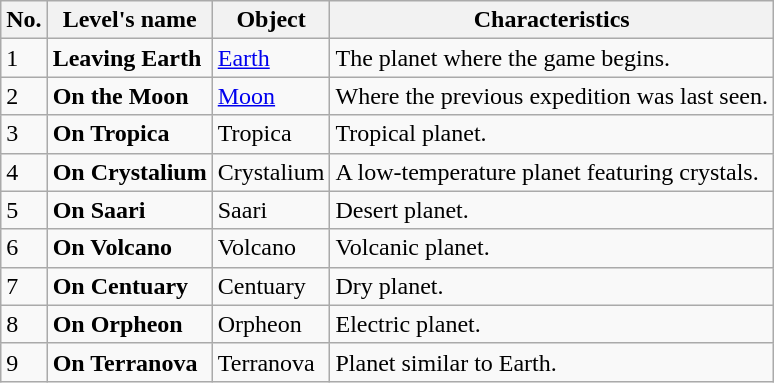<table class="wikitable">
<tr>
<th>No.</th>
<th>Level's name</th>
<th>Object</th>
<th>Characteristics</th>
</tr>
<tr>
<td>1</td>
<td><strong>Leaving Earth</strong></td>
<td><a href='#'>Earth</a></td>
<td>The planet where the game begins.</td>
</tr>
<tr>
<td>2</td>
<td><strong>On the Moon</strong></td>
<td><a href='#'>Moon</a></td>
<td>Where the previous expedition was last seen.</td>
</tr>
<tr>
<td>3</td>
<td><strong>On Tropica</strong></td>
<td>Tropica</td>
<td>Tropical planet.</td>
</tr>
<tr>
<td>4</td>
<td><strong>On Crystalium</strong></td>
<td>Crystalium</td>
<td>A low-temperature planet featuring crystals.</td>
</tr>
<tr>
<td>5</td>
<td><strong>On Saari</strong></td>
<td>Saari</td>
<td>Desert planet.</td>
</tr>
<tr>
<td>6</td>
<td><strong>On Volcano</strong></td>
<td>Volcano</td>
<td>Volcanic planet.</td>
</tr>
<tr>
<td>7</td>
<td><strong>On Centuary</strong></td>
<td>Centuary</td>
<td>Dry planet.</td>
</tr>
<tr>
<td>8</td>
<td><strong>On Orpheon</strong></td>
<td>Orpheon</td>
<td>Electric planet.</td>
</tr>
<tr>
<td>9</td>
<td><strong>On Terranova</strong></td>
<td>Terranova</td>
<td>Planet similar to Earth.</td>
</tr>
</table>
